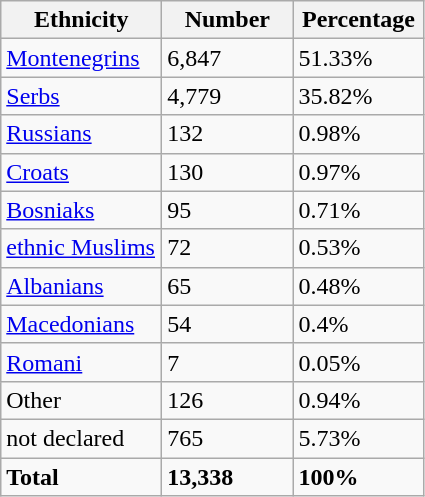<table class="wikitable">
<tr>
<th width="100px">Ethnicity</th>
<th width="80px">Number</th>
<th width="80px">Percentage</th>
</tr>
<tr>
<td><a href='#'>Montenegrins</a></td>
<td>6,847</td>
<td>51.33%</td>
</tr>
<tr>
<td><a href='#'>Serbs</a></td>
<td>4,779</td>
<td>35.82%</td>
</tr>
<tr>
<td><a href='#'>Russians</a></td>
<td>132</td>
<td>0.98%</td>
</tr>
<tr>
<td><a href='#'>Croats</a></td>
<td>130</td>
<td>0.97%</td>
</tr>
<tr>
<td><a href='#'>Bosniaks</a></td>
<td>95</td>
<td>0.71%</td>
</tr>
<tr>
<td><a href='#'>ethnic Muslims</a></td>
<td>72</td>
<td>0.53%</td>
</tr>
<tr>
<td><a href='#'>Albanians</a></td>
<td>65</td>
<td>0.48%</td>
</tr>
<tr>
<td><a href='#'>Macedonians</a></td>
<td>54</td>
<td>0.4%</td>
</tr>
<tr>
<td><a href='#'>Romani</a></td>
<td>7</td>
<td>0.05%</td>
</tr>
<tr>
<td>Other</td>
<td>126</td>
<td>0.94%</td>
</tr>
<tr>
<td>not declared</td>
<td>765</td>
<td>5.73%</td>
</tr>
<tr>
<td><strong>Total</strong></td>
<td><strong>13,338</strong></td>
<td><strong>100%</strong></td>
</tr>
</table>
